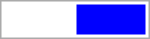<table style=" width: 100px; border: 1px solid #aaaaaa">
<tr>
<td style="background-color:white"> </td>
<td style="background-color:blue"> </td>
</tr>
</table>
